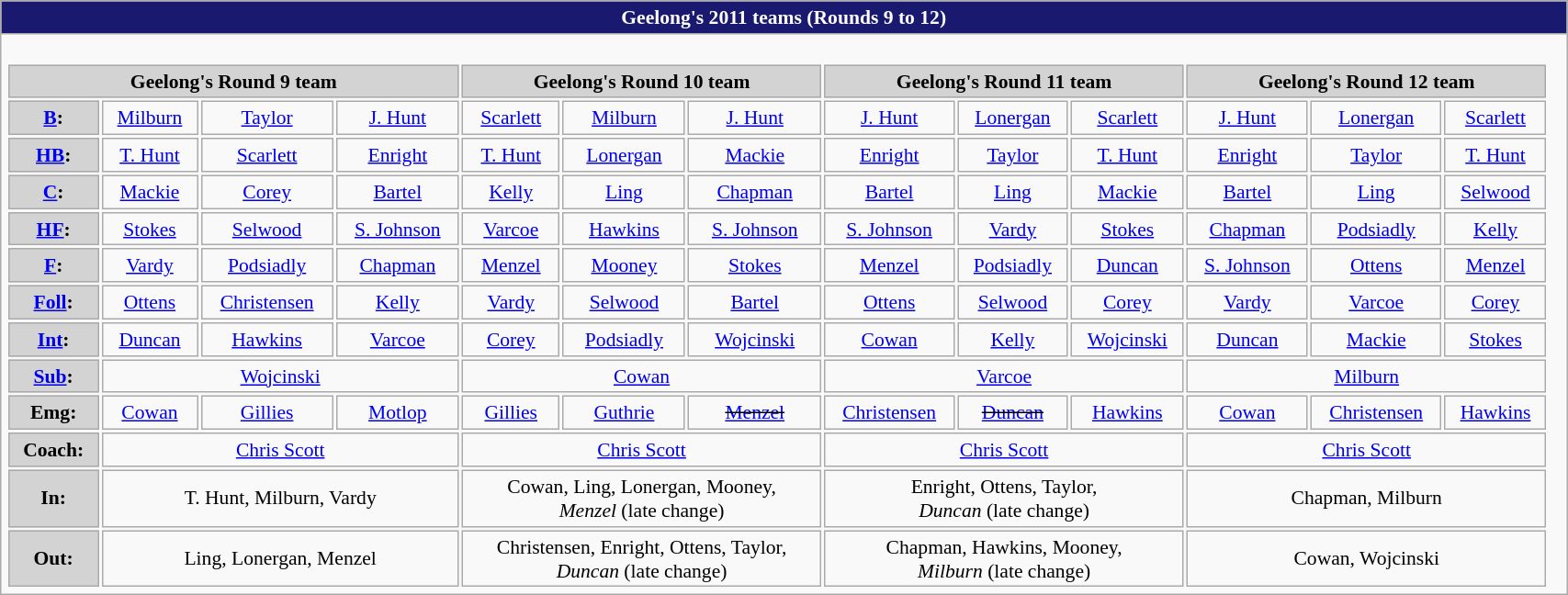<table class="collapsible collapsed wikitable"  style="font-size:90%; text-align:center; width:90%;">
<tr>
<th style="text-align:center; background:#191970; color:white; width:90%;"><strong>Geelong's 2011 teams (Rounds 9 to 12)</strong></th>
</tr>
<tr>
<td><br><table>
<tr style="text-align:center; background:#d3d3d3;">
<td colspan="4;"  style="width:25%;"><strong>Geelong's Round 9 team</strong></td>
<td colspan="3;"  style="width:20%;"><strong>Geelong's Round 10 team</strong></td>
<td colspan="3;"  style="width:20%;"><strong>Geelong's Round 11 team</strong></td>
<td colspan="3;"  style="width:20%;"><strong>Geelong's Round 12 team</strong></td>
</tr>
<tr>
<td style="background:#d3d3d3;"><strong><a href='#'>B</a>:</strong></td>
<td><a href='#'>Milburn</a></td>
<td><a href='#'>Taylor</a></td>
<td><a href='#'>J. Hunt</a></td>
<td><a href='#'>Scarlett</a></td>
<td><a href='#'>Milburn</a></td>
<td><a href='#'>J. Hunt</a></td>
<td><a href='#'>J. Hunt</a></td>
<td><a href='#'>Lonergan</a></td>
<td><a href='#'>Scarlett</a></td>
<td><a href='#'>J. Hunt</a></td>
<td><a href='#'>Lonergan</a></td>
<td><a href='#'>Scarlett</a></td>
</tr>
<tr>
<td style="background:#d3d3d3;"><strong><a href='#'>HB</a>:</strong></td>
<td><a href='#'>T. Hunt</a></td>
<td><a href='#'>Scarlett</a></td>
<td><a href='#'>Enright</a></td>
<td><a href='#'>T. Hunt</a></td>
<td><a href='#'>Lonergan</a></td>
<td><a href='#'>Mackie</a></td>
<td><a href='#'>Enright</a></td>
<td><a href='#'>Taylor</a></td>
<td><a href='#'>T. Hunt</a></td>
<td><a href='#'>Enright</a></td>
<td><a href='#'>Taylor</a></td>
<td><a href='#'>T. Hunt</a></td>
</tr>
<tr>
<td style="background:#d3d3d3;"><strong><a href='#'>C</a>:</strong></td>
<td><a href='#'>Mackie</a></td>
<td><a href='#'>Corey</a></td>
<td><a href='#'>Bartel</a></td>
<td><a href='#'>Kelly</a></td>
<td><a href='#'>Ling</a></td>
<td><a href='#'>Chapman</a></td>
<td><a href='#'>Bartel</a></td>
<td><a href='#'>Ling</a></td>
<td><a href='#'>Mackie</a></td>
<td><a href='#'>Bartel</a></td>
<td><a href='#'>Ling</a></td>
<td><a href='#'>Selwood</a></td>
</tr>
<tr>
<td style="background:#d3d3d3;"><strong><a href='#'>HF</a>:</strong></td>
<td><a href='#'>Stokes</a></td>
<td><a href='#'>Selwood</a></td>
<td><a href='#'>S. Johnson</a></td>
<td><a href='#'>Varcoe</a></td>
<td><a href='#'>Hawkins</a> </td>
<td><a href='#'>S. Johnson</a></td>
<td><a href='#'>S. Johnson</a></td>
<td><a href='#'>Vardy</a></td>
<td><a href='#'>Stokes</a></td>
<td><a href='#'>Chapman</a></td>
<td><a href='#'>Podsiadly</a></td>
<td><a href='#'>Kelly</a></td>
</tr>
<tr>
<td style="background:#d3d3d3;"><strong><a href='#'>F</a>:</strong></td>
<td><a href='#'>Vardy</a> </td>
<td><a href='#'>Podsiadly</a></td>
<td><a href='#'>Chapman</a></td>
<td><a href='#'>Menzel</a></td>
<td><a href='#'>Mooney</a></td>
<td><a href='#'>Stokes</a></td>
<td><a href='#'>Menzel</a></td>
<td><a href='#'>Podsiadly</a></td>
<td><a href='#'>Duncan</a></td>
<td><a href='#'>S. Johnson</a></td>
<td><a href='#'>Ottens</a></td>
<td><a href='#'>Menzel</a></td>
</tr>
<tr>
<td style="background:#d3d3d3;"><strong><a href='#'>Foll</a>:</strong></td>
<td><a href='#'>Ottens</a></td>
<td><a href='#'>Christensen</a></td>
<td><a href='#'>Kelly</a></td>
<td><a href='#'>Vardy</a></td>
<td><a href='#'>Selwood</a></td>
<td><a href='#'>Bartel</a></td>
<td><a href='#'>Ottens</a></td>
<td><a href='#'>Selwood</a></td>
<td><a href='#'>Corey</a></td>
<td><a href='#'>Vardy</a></td>
<td><a href='#'>Varcoe</a> </td>
<td><a href='#'>Corey</a></td>
</tr>
<tr>
<td style="background:#d3d3d3;"><strong><a href='#'>Int</a>:</strong></td>
<td><a href='#'>Duncan</a></td>
<td><a href='#'>Hawkins</a></td>
<td><a href='#'>Varcoe</a></td>
<td><a href='#'>Corey</a></td>
<td><a href='#'>Podsiadly</a></td>
<td><a href='#'>Wojcinski</a></td>
<td><a href='#'>Cowan</a></td>
<td><a href='#'>Kelly</a> </td>
<td><a href='#'>Wojcinski</a></td>
<td><a href='#'>Duncan</a></td>
<td><a href='#'>Mackie</a></td>
<td><a href='#'>Stokes</a></td>
</tr>
<tr>
<td style="background:#d3d3d3;"><strong><a href='#'>Sub</a>:</strong></td>
<td colspan=3><a href='#'>Wojcinski</a> </td>
<td colspan=3><a href='#'>Cowan</a> </td>
<td colspan=3><a href='#'>Varcoe</a> </td>
<td colspan=3><a href='#'>Milburn</a> </td>
</tr>
<tr>
<td style="background:#d3d3d3;"><strong>Emg:</strong></td>
<td><a href='#'>Cowan</a></td>
<td><a href='#'>Gillies</a></td>
<td><a href='#'>Motlop</a></td>
<td><a href='#'>Gillies</a></td>
<td><a href='#'>Guthrie</a></td>
<td><s><a href='#'>Menzel</a></s></td>
<td><a href='#'>Christensen</a></td>
<td><s><a href='#'>Duncan</a></s></td>
<td><a href='#'>Hawkins</a></td>
<td><a href='#'>Cowan</a></td>
<td><a href='#'>Christensen</a></td>
<td><a href='#'>Hawkins</a></td>
</tr>
<tr>
<td style="background:#d3d3d3;"><strong>Coach:</strong></td>
<td colspan=3><a href='#'>Chris Scott</a></td>
<td colspan=3><a href='#'>Chris Scott</a></td>
<td colspan=3><a href='#'>Chris Scott</a></td>
<td colspan=3><a href='#'>Chris Scott</a></td>
</tr>
<tr>
<td style="background:#d3d3d3;"> <strong>In:</strong></td>
<td colspan=3>T. Hunt, Milburn, Vardy</td>
<td colspan=3>Cowan, Ling, Lonergan, Mooney, <br> <em>Menzel</em> (late change)</td>
<td colspan=3>Enright, Ottens, Taylor, <br> <em>Duncan</em> (late change)</td>
<td colspan=3>Chapman, Milburn</td>
</tr>
<tr>
<td style="background:#d3d3d3;"> <strong>Out:</strong></td>
<td colspan=3>Ling, Lonergan, Menzel</td>
<td colspan=3>Christensen, Enright, Ottens, Taylor, <br> <em>Duncan</em> (late change)</td>
<td colspan=3>Chapman, Hawkins, Mooney, <br> <em>Milburn</em> (late change)</td>
<td colspan=3>Cowan, Wojcinski</td>
</tr>
</table>
</td>
</tr>
</table>
